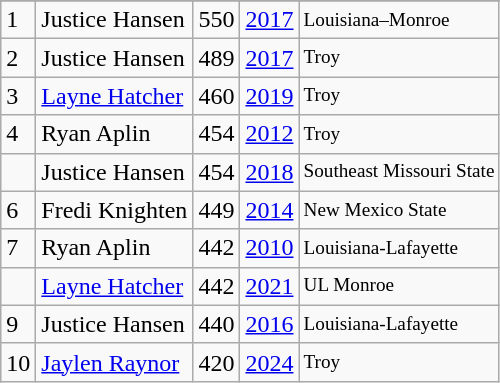<table class="wikitable">
<tr>
</tr>
<tr>
<td>1</td>
<td>Justice Hansen</td>
<td><abbr>550</abbr></td>
<td><a href='#'>2017</a></td>
<td style="font-size:80%;">Louisiana–Monroe</td>
</tr>
<tr>
<td>2</td>
<td>Justice Hansen</td>
<td><abbr>489</abbr></td>
<td><a href='#'>2017</a></td>
<td style="font-size:80%;">Troy</td>
</tr>
<tr>
<td>3</td>
<td><a href='#'>Layne Hatcher</a></td>
<td><abbr>460</abbr></td>
<td><a href='#'>2019</a></td>
<td style="font-size:80%;">Troy</td>
</tr>
<tr>
<td>4</td>
<td>Ryan Aplin</td>
<td><abbr>454</abbr></td>
<td><a href='#'>2012</a></td>
<td style="font-size:80%;">Troy</td>
</tr>
<tr>
<td></td>
<td>Justice Hansen</td>
<td><abbr>454</abbr></td>
<td><a href='#'>2018</a></td>
<td style="font-size:80%;">Southeast Missouri State</td>
</tr>
<tr>
<td>6</td>
<td>Fredi Knighten</td>
<td><abbr>449</abbr></td>
<td><a href='#'>2014</a></td>
<td style="font-size:80%;">New Mexico State</td>
</tr>
<tr>
<td>7</td>
<td>Ryan Aplin</td>
<td><abbr>442</abbr></td>
<td><a href='#'>2010</a></td>
<td style="font-size:80%;">Louisiana-Lafayette</td>
</tr>
<tr>
<td></td>
<td><a href='#'>Layne Hatcher</a></td>
<td><abbr>442</abbr></td>
<td><a href='#'>2021</a></td>
<td style="font-size:80%;">UL Monroe</td>
</tr>
<tr>
<td>9</td>
<td>Justice Hansen</td>
<td><abbr>440</abbr></td>
<td><a href='#'>2016</a></td>
<td style="font-size:80%;">Louisiana-Lafayette</td>
</tr>
<tr>
<td>10</td>
<td><a href='#'>Jaylen Raynor</a></td>
<td><abbr>420</abbr></td>
<td><a href='#'>2024</a></td>
<td style="font-size:80%;">Troy</td>
</tr>
</table>
